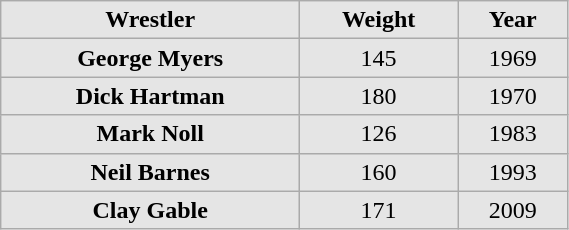<table class="wikitable" style="width:30%;">
<tr>
<th style="text-align:center; background:#e5e5e5;">Wrestler</th>
<th style="text-align:center; background:#e5e5e5;">Weight</th>
<th style="text-align:center; background:#e5e5e5;">Year</th>
</tr>
<tr>
<th style="text-align:center; background:#e5e5e5;">George Myers</th>
<td style="text-align:center; background:#e5e5e5;">145</td>
<td style="text-align:center; background:#e5e5e5;">1969</td>
</tr>
<tr>
<th style="text-align:center; background:#e5e5e5;">Dick Hartman</th>
<td style="text-align:center; background:#e5e5e5;">180</td>
<td style="text-align:center; background:#e5e5e5;">1970</td>
</tr>
<tr>
<th style="text-align:center; background:#e5e5e5;">Mark Noll</th>
<td style="text-align:center; background:#e5e5e5;">126</td>
<td style="text-align:center; background:#e5e5e5;">1983</td>
</tr>
<tr>
<th style="text-align:center; background:#e5e5e5;">Neil Barnes</th>
<td style="text-align:center; background:#e5e5e5;">160</td>
<td style="text-align:center; background:#e5e5e5;">1993</td>
</tr>
<tr>
<th style="text-align:center; background:#e5e5e5;">Clay Gable</th>
<td style="text-align:center; background:#e5e5e5;">171</td>
<td style="text-align:center; background:#e5e5e5;">2009</td>
</tr>
</table>
